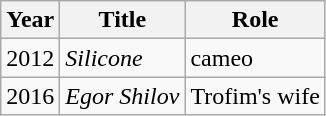<table class="wikitable">
<tr ">
<th>Year</th>
<th>Title</th>
<th>Role</th>
</tr>
<tr>
<td>2012</td>
<td><em>Silicone</em></td>
<td>cameo</td>
</tr>
<tr>
<td>2016</td>
<td><em>Egor Shilov</em></td>
<td>Trofim's wife</td>
</tr>
</table>
